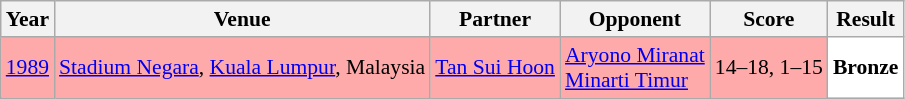<table class="sortable wikitable" style="font-size: 90%;">
<tr>
<th>Year</th>
<th>Venue</th>
<th>Partner</th>
<th>Opponent</th>
<th>Score</th>
<th>Result</th>
</tr>
<tr style="background:#FFAAAA">
<td align="center"><a href='#'>1989</a></td>
<td align="left"><a href='#'>Stadium Negara</a>, <a href='#'>Kuala Lumpur</a>, Malaysia</td>
<td align="left"> <a href='#'>Tan Sui Hoon</a></td>
<td align="left"> <a href='#'>Aryono Miranat</a><br> <a href='#'>Minarti Timur</a></td>
<td align="left">14–18, 1–15</td>
<td style="text-align:left; background:white"> <strong>Bronze</strong></td>
</tr>
</table>
